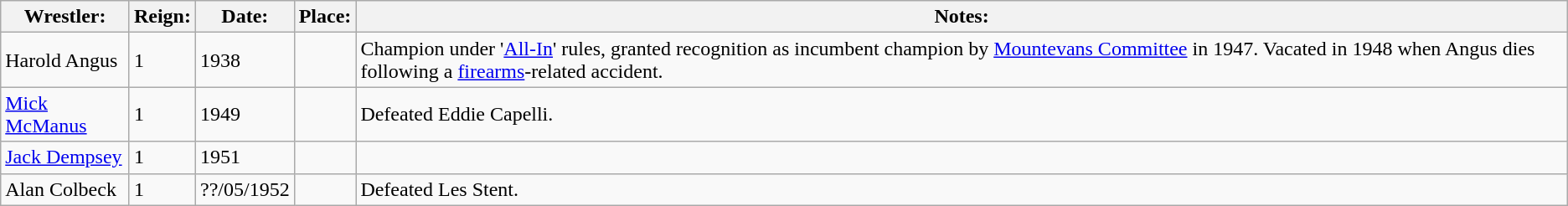<table class="wikitable">
<tr>
<th><strong>Wrestler:</strong></th>
<th><strong>Reign:</strong></th>
<th><strong>Date:</strong></th>
<th><strong>Place:</strong></th>
<th><strong>Notes:</strong></th>
</tr>
<tr>
<td>Harold Angus</td>
<td>1</td>
<td>1938</td>
<td></td>
<td>Champion under '<a href='#'>All-In</a>' rules, granted recognition as incumbent champion by <a href='#'>Mountevans Committee</a> in 1947. Vacated in 1948 when Angus dies following a <a href='#'>firearms</a>-related accident.</td>
</tr>
<tr>
<td><a href='#'>Mick McManus</a></td>
<td>1</td>
<td>1949</td>
<td></td>
<td>Defeated Eddie Capelli.</td>
</tr>
<tr>
<td><a href='#'>Jack Dempsey</a></td>
<td>1</td>
<td>1951</td>
<td></td>
<td></td>
</tr>
<tr>
<td>Alan Colbeck</td>
<td>1</td>
<td>??/05/1952</td>
<td></td>
<td>Defeated Les Stent.</td>
</tr>
</table>
